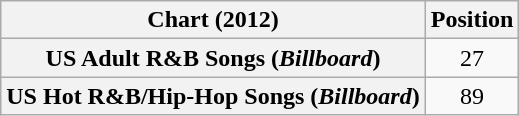<table class="wikitable sortable plainrowheaders">
<tr>
<th scope="col">Chart (2012)</th>
<th scope="col">Position</th>
</tr>
<tr>
<th scope="row">US Adult R&B Songs (<em>Billboard</em>)</th>
<td align="center">27</td>
</tr>
<tr>
<th scope="row">US Hot R&B/Hip-Hop Songs (<em>Billboard</em>)</th>
<td align="center">89</td>
</tr>
</table>
